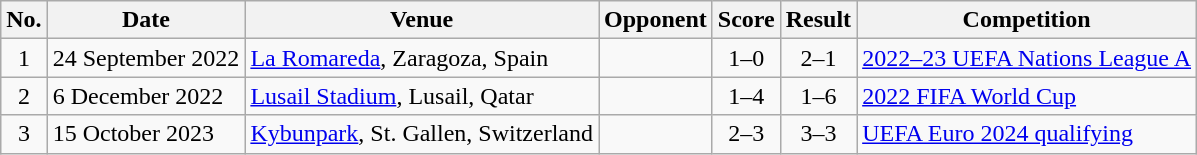<table class="wikitable sortable">
<tr>
<th>No.</th>
<th>Date</th>
<th>Venue</th>
<th>Opponent</th>
<th>Score</th>
<th>Result</th>
<th>Competition</th>
</tr>
<tr>
<td align=center>1</td>
<td>24 September 2022</td>
<td><a href='#'>La Romareda</a>, Zaragoza, Spain</td>
<td></td>
<td align=center>1–0</td>
<td align=center>2–1</td>
<td><a href='#'>2022–23 UEFA Nations League A</a></td>
</tr>
<tr>
<td align=center>2</td>
<td>6 December 2022</td>
<td><a href='#'>Lusail Stadium</a>, Lusail, Qatar</td>
<td></td>
<td align=center>1–4</td>
<td align=center>1–6</td>
<td><a href='#'>2022 FIFA World Cup</a></td>
</tr>
<tr>
<td align=center>3</td>
<td>15 October 2023</td>
<td><a href='#'>Kybunpark</a>, St. Gallen, Switzerland</td>
<td></td>
<td align=center>2–3</td>
<td align=center>3–3</td>
<td><a href='#'>UEFA Euro 2024 qualifying</a></td>
</tr>
</table>
